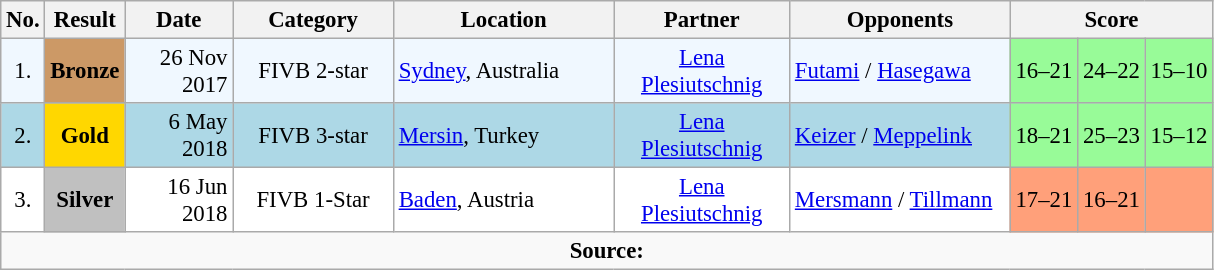<table class="sortable wikitable" style=font-size:95%>
<tr>
<th>No.</th>
<th>Result</th>
<th width="65">Date</th>
<th width="100">Category</th>
<th width="140">Location</th>
<th width="110">Partner</th>
<th width="140">Opponents</th>
<th colspan="3">Score</th>
</tr>
<tr bgcolor=#f0f8ff>
<td align=center>1.</td>
<td align=center style="background:#cc9966;"><strong>Bronze</strong></td>
<td align=right>26 Nov 2017</td>
<td align=center>FIVB 2-star</td>
<td> <a href='#'>Sydney</a>, Australia</td>
<td align=center><a href='#'>Lena Plesiutschnig</a></td>
<td> <a href='#'>Futami</a> / <a href='#'>Hasegawa</a></td>
<td bgcolor=98FB98>16–21</td>
<td bgcolor=98FB98>24–22</td>
<td bgcolor=98FB98>15–10</td>
</tr>
<tr bgcolor=lightblue>
<td align=center>2.</td>
<td align=center style="background:gold;"><strong>Gold</strong></td>
<td align=right>6 May 2018</td>
<td align=center>FIVB 3-star</td>
<td> <a href='#'>Mersin</a>, Turkey</td>
<td align=center><a href='#'>Lena Plesiutschnig</a></td>
<td> <a href='#'>Keizer</a> / <a href='#'>Meppelink</a></td>
<td bgcolor=98FB98>18–21</td>
<td bgcolor=98FB98>25–23</td>
<td bgcolor=98FB98>15–12</td>
</tr>
<tr bgcolor=#ffffff>
<td align=center>3.</td>
<td align=center style="background:silver;"><strong>Silver</strong></td>
<td align=right>16 Jun 2018</td>
<td align=center>FIVB 1-Star</td>
<td> <a href='#'>Baden</a>, Austria</td>
<td align=center><a href='#'>Lena Plesiutschnig</a></td>
<td> <a href='#'>Mersmann</a> / <a href='#'>Tillmann</a></td>
<td style="background:#ffa07a;">17–21</td>
<td style="background:#ffa07a;">16–21</td>
<td style="background:#ffa07a;"></td>
</tr>
<tr>
<td align=center colspan ="10"><strong>Source:</strong> </td>
</tr>
</table>
